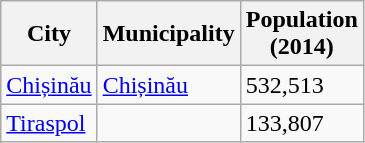<table class="wikitable sortable sticky-header col3right">
<tr>
<th>City</th>
<th>Municipality</th>
<th>Population<br>(2014)</th>
</tr>
<tr>
<td><a href='#'>Chișinău</a></td>
<td><a href='#'>Chișinău</a></td>
<td>532,513</td>
</tr>
<tr>
<td><a href='#'>Tiraspol</a></td>
<td></td>
<td>133,807</td>
</tr>
</table>
